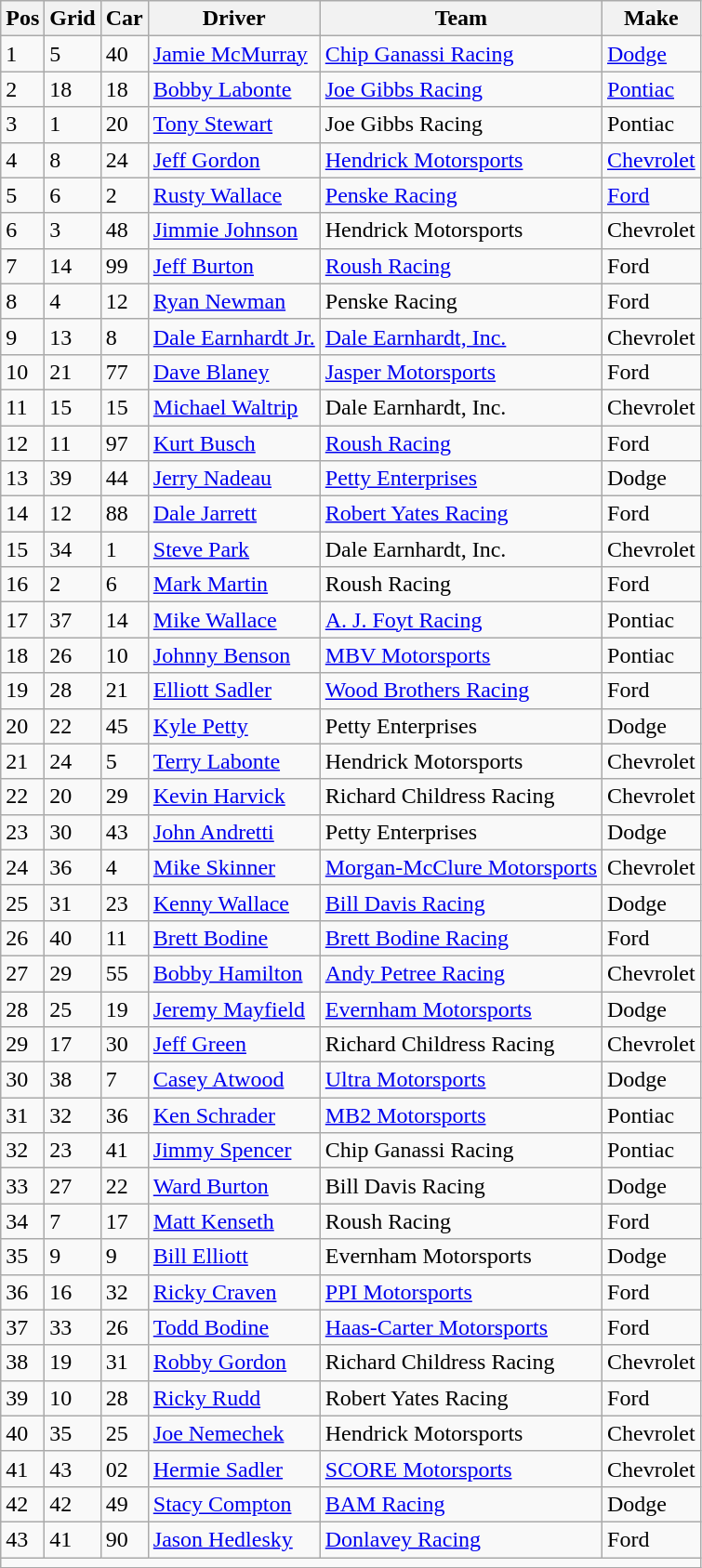<table class="sortable wikitable" border="1">
<tr>
<th>Pos</th>
<th>Grid</th>
<th>Car</th>
<th>Driver</th>
<th>Team</th>
<th>Make</th>
</tr>
<tr>
<td>1</td>
<td>5</td>
<td>40</td>
<td><a href='#'>Jamie McMurray</a></td>
<td><a href='#'>Chip Ganassi Racing</a></td>
<td><a href='#'>Dodge</a></td>
</tr>
<tr>
<td>2</td>
<td>18</td>
<td>18</td>
<td><a href='#'>Bobby Labonte</a></td>
<td><a href='#'>Joe Gibbs Racing</a></td>
<td><a href='#'>Pontiac</a></td>
</tr>
<tr>
<td>3</td>
<td>1</td>
<td>20</td>
<td><a href='#'>Tony Stewart</a></td>
<td>Joe Gibbs Racing</td>
<td>Pontiac</td>
</tr>
<tr>
<td>4</td>
<td>8</td>
<td>24</td>
<td><a href='#'>Jeff Gordon</a></td>
<td><a href='#'>Hendrick Motorsports</a></td>
<td><a href='#'>Chevrolet</a></td>
</tr>
<tr>
<td>5</td>
<td>6</td>
<td>2</td>
<td><a href='#'>Rusty Wallace</a></td>
<td><a href='#'>Penske Racing</a></td>
<td><a href='#'>Ford</a></td>
</tr>
<tr>
<td>6</td>
<td>3</td>
<td>48</td>
<td><a href='#'>Jimmie Johnson</a></td>
<td>Hendrick Motorsports</td>
<td>Chevrolet</td>
</tr>
<tr>
<td>7</td>
<td>14</td>
<td>99</td>
<td><a href='#'>Jeff Burton</a></td>
<td><a href='#'>Roush Racing</a></td>
<td>Ford</td>
</tr>
<tr>
<td>8</td>
<td>4</td>
<td>12</td>
<td><a href='#'>Ryan Newman</a></td>
<td>Penske Racing</td>
<td>Ford</td>
</tr>
<tr>
<td>9</td>
<td>13</td>
<td>8</td>
<td><a href='#'>Dale Earnhardt Jr.</a></td>
<td><a href='#'>Dale Earnhardt, Inc.</a></td>
<td>Chevrolet</td>
</tr>
<tr>
<td>10</td>
<td>21</td>
<td>77</td>
<td><a href='#'>Dave Blaney</a></td>
<td><a href='#'>Jasper Motorsports</a></td>
<td>Ford</td>
</tr>
<tr>
<td>11</td>
<td>15</td>
<td>15</td>
<td><a href='#'>Michael Waltrip</a></td>
<td>Dale Earnhardt, Inc.</td>
<td>Chevrolet</td>
</tr>
<tr>
<td>12</td>
<td>11</td>
<td>97</td>
<td><a href='#'>Kurt Busch</a></td>
<td><a href='#'>Roush Racing</a></td>
<td>Ford</td>
</tr>
<tr>
<td>13</td>
<td>39</td>
<td>44</td>
<td><a href='#'>Jerry Nadeau</a></td>
<td><a href='#'>Petty Enterprises</a></td>
<td>Dodge</td>
</tr>
<tr>
<td>14</td>
<td>12</td>
<td>88</td>
<td><a href='#'>Dale Jarrett</a></td>
<td><a href='#'>Robert Yates Racing</a></td>
<td>Ford</td>
</tr>
<tr>
<td>15</td>
<td>34</td>
<td>1</td>
<td><a href='#'>Steve Park</a></td>
<td>Dale Earnhardt, Inc.</td>
<td>Chevrolet</td>
</tr>
<tr>
<td>16</td>
<td>2</td>
<td>6</td>
<td><a href='#'>Mark Martin</a></td>
<td>Roush Racing</td>
<td>Ford</td>
</tr>
<tr>
<td>17</td>
<td>37</td>
<td>14</td>
<td><a href='#'>Mike Wallace</a></td>
<td><a href='#'>A. J. Foyt Racing</a></td>
<td>Pontiac</td>
</tr>
<tr>
<td>18</td>
<td>26</td>
<td>10</td>
<td><a href='#'>Johnny Benson</a></td>
<td><a href='#'>MBV Motorsports</a></td>
<td>Pontiac</td>
</tr>
<tr>
<td>19</td>
<td>28</td>
<td>21</td>
<td><a href='#'>Elliott Sadler</a></td>
<td><a href='#'>Wood Brothers Racing</a></td>
<td>Ford</td>
</tr>
<tr>
<td>20</td>
<td>22</td>
<td>45</td>
<td><a href='#'>Kyle Petty</a></td>
<td>Petty Enterprises</td>
<td>Dodge</td>
</tr>
<tr>
<td>21</td>
<td>24</td>
<td>5</td>
<td><a href='#'>Terry Labonte</a></td>
<td>Hendrick Motorsports</td>
<td>Chevrolet</td>
</tr>
<tr>
<td>22</td>
<td>20</td>
<td>29</td>
<td><a href='#'>Kevin Harvick</a></td>
<td>Richard Childress Racing</td>
<td>Chevrolet</td>
</tr>
<tr>
<td>23</td>
<td>30</td>
<td>43</td>
<td><a href='#'>John Andretti</a></td>
<td>Petty Enterprises</td>
<td>Dodge</td>
</tr>
<tr>
<td>24</td>
<td>36</td>
<td>4</td>
<td><a href='#'>Mike Skinner</a></td>
<td><a href='#'>Morgan-McClure Motorsports</a></td>
<td>Chevrolet</td>
</tr>
<tr>
<td>25</td>
<td>31</td>
<td>23</td>
<td><a href='#'>Kenny Wallace</a></td>
<td><a href='#'>Bill Davis Racing</a></td>
<td>Dodge</td>
</tr>
<tr>
<td>26</td>
<td>40</td>
<td>11</td>
<td><a href='#'>Brett Bodine</a></td>
<td><a href='#'>Brett Bodine Racing</a></td>
<td>Ford</td>
</tr>
<tr>
<td>27</td>
<td>29</td>
<td>55</td>
<td><a href='#'>Bobby Hamilton</a></td>
<td><a href='#'>Andy Petree Racing</a></td>
<td>Chevrolet</td>
</tr>
<tr>
<td>28</td>
<td>25</td>
<td>19</td>
<td><a href='#'>Jeremy Mayfield</a></td>
<td><a href='#'>Evernham Motorsports</a></td>
<td>Dodge</td>
</tr>
<tr>
<td>29</td>
<td>17</td>
<td>30</td>
<td><a href='#'>Jeff Green</a></td>
<td>Richard Childress Racing</td>
<td>Chevrolet</td>
</tr>
<tr>
<td>30</td>
<td>38</td>
<td>7</td>
<td><a href='#'>Casey Atwood</a></td>
<td><a href='#'>Ultra Motorsports</a></td>
<td>Dodge</td>
</tr>
<tr>
<td>31</td>
<td>32</td>
<td>36</td>
<td><a href='#'>Ken Schrader</a></td>
<td><a href='#'>MB2 Motorsports</a></td>
<td>Pontiac</td>
</tr>
<tr>
<td>32</td>
<td>23</td>
<td>41</td>
<td><a href='#'>Jimmy Spencer</a></td>
<td>Chip Ganassi Racing</td>
<td>Pontiac</td>
</tr>
<tr>
<td>33</td>
<td>27</td>
<td>22</td>
<td><a href='#'>Ward Burton</a></td>
<td>Bill Davis Racing</td>
<td>Dodge</td>
</tr>
<tr>
<td>34</td>
<td>7</td>
<td>17</td>
<td><a href='#'>Matt Kenseth</a></td>
<td>Roush Racing</td>
<td>Ford</td>
</tr>
<tr>
<td>35</td>
<td>9</td>
<td>9</td>
<td><a href='#'>Bill Elliott</a></td>
<td>Evernham Motorsports</td>
<td>Dodge</td>
</tr>
<tr>
<td>36</td>
<td>16</td>
<td>32</td>
<td><a href='#'>Ricky Craven</a></td>
<td><a href='#'>PPI Motorsports</a></td>
<td>Ford</td>
</tr>
<tr>
<td>37</td>
<td>33</td>
<td>26</td>
<td><a href='#'>Todd Bodine</a></td>
<td><a href='#'>Haas-Carter Motorsports</a></td>
<td>Ford</td>
</tr>
<tr>
<td>38</td>
<td>19</td>
<td>31</td>
<td><a href='#'>Robby Gordon</a></td>
<td>Richard Childress Racing</td>
<td>Chevrolet</td>
</tr>
<tr>
<td>39</td>
<td>10</td>
<td>28</td>
<td><a href='#'>Ricky Rudd</a></td>
<td>Robert Yates Racing</td>
<td>Ford</td>
</tr>
<tr>
<td>40</td>
<td>35</td>
<td>25</td>
<td><a href='#'>Joe Nemechek</a></td>
<td>Hendrick Motorsports</td>
<td>Chevrolet</td>
</tr>
<tr>
<td>41</td>
<td>43</td>
<td>02</td>
<td><a href='#'>Hermie Sadler</a></td>
<td><a href='#'>SCORE Motorsports</a></td>
<td>Chevrolet</td>
</tr>
<tr>
<td>42</td>
<td>42</td>
<td>49</td>
<td><a href='#'>Stacy Compton</a></td>
<td><a href='#'>BAM Racing</a></td>
<td>Dodge</td>
</tr>
<tr>
<td>43</td>
<td>41</td>
<td>90</td>
<td><a href='#'>Jason Hedlesky</a></td>
<td><a href='#'>Donlavey Racing</a></td>
<td>Ford</td>
</tr>
<tr class="sortbottom">
<td colspan="10"></td>
</tr>
</table>
